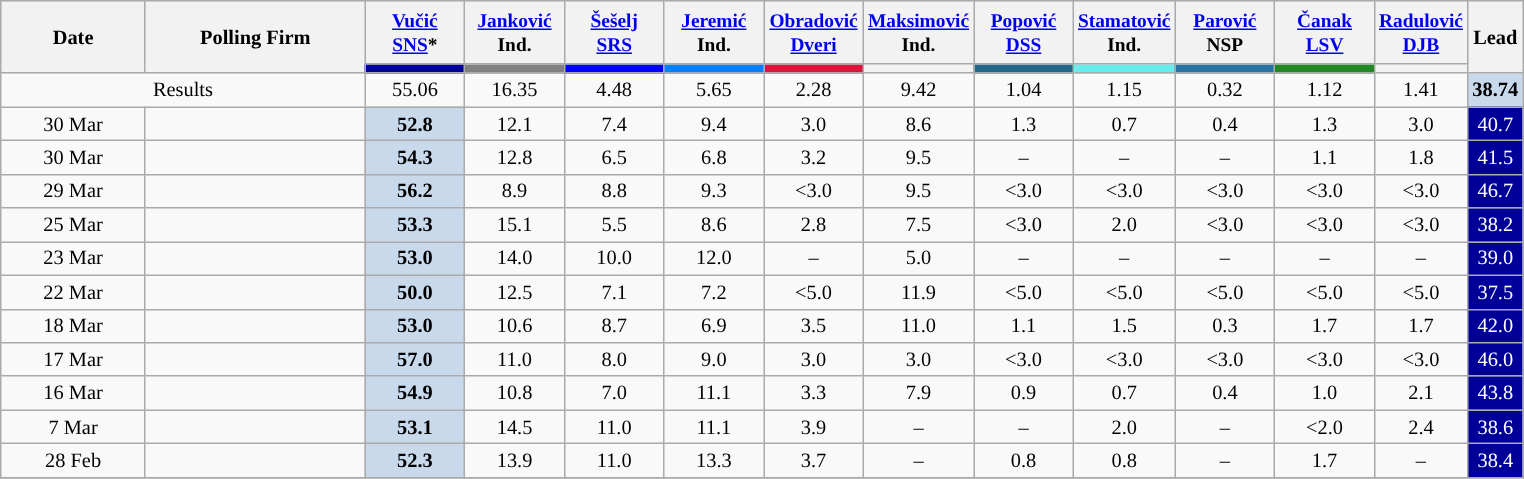<table class="wikitable" style="text-align:center; font-size:85%; line-height:16px; margin-bottom:0">
<tr style="height:42px; background:#e9e9e9;">
<th style="width:90px;" rowspan="2">Date</th>
<th style="width:140px;" rowspan="2">Polling Firm</th>
<th style="font-size:95%"><a href='#'>Vučić</a><br><a href='#'>SNS</a>*</th>
<th style="font-size:95%"><a href='#'>Janković</a><br>Ind.</th>
<th style="font-size:95%"><a href='#'>Šešelj</a><br><a href='#'>SRS</a></th>
<th style="font-size:95%"><a href='#'>Jeremić</a><br>Ind.</th>
<th style="font-size:95%"><a href='#'>Obradović</a><br><a href='#'>Dveri</a></th>
<th style="font-size:95%"><a href='#'>Maksimović</a><br>Ind.</th>
<th style="font-size:95%"><a href='#'>Popović</a><br><a href='#'>DSS</a></th>
<th style="font-size:95%"><a href='#'>Stamatović</a><br>Ind.</th>
<th style="font-size:95%"><a href='#'>Parović</a><br>NSP</th>
<th style="font-size:95%"><a href='#'>Čanak</a><br><a href='#'>LSV</a></th>
<th style="font-size:95%"><a href='#'>Radulović</a><br><a href='#'>DJB</a></th>
<th style="width:30px;" rowspan="2">Lead</th>
</tr>
<tr>
<th style="background:#000099; width:60px;"></th>
<th style="background:gray; width:60px;"></th>
<th style="background:#0000FF; width:60px;"></th>
<th style="background:#007FFF; width:60px;"></th>
<th style="background:#DC143C; width:60px;"></th>
<th style="background:"></th>
<th style="background:#226688; width:60px;"></th>
<th style="background:#66EEEE; width:60px;"></th>
<th style="background:#2874A6; width:60px;"></th>
<th style="background:#228822; width:60px;"></th>
<th style="background:"></th>
</tr>
<tr>
<td colspan="2" >Results</td>
<td>55.06</td>
<td>16.35</td>
<td>4.48</td>
<td>5.65</td>
<td>2.28</td>
<td>9.42</td>
<td>1.04</td>
<td>1.15</td>
<td>0.32</td>
<td>1.12</td>
<td>1.41</td>
<td style="background: #C8D9EC; color: black; vertical-align: middle; text-align: center;font-weight:bold; ">38.74</td>
</tr>
<tr>
<td>30 Mar</td>
<td></td>
<td style="background:#C8D9EC"><strong>52.8</strong></td>
<td>12.1</td>
<td>7.4</td>
<td>9.4</td>
<td>3.0</td>
<td>8.6</td>
<td>1.3</td>
<td>0.7</td>
<td>0.4</td>
<td>1.3</td>
<td>3.0</td>
<td style="background:#000099; color:white;">40.7</td>
</tr>
<tr>
<td>30 Mar</td>
<td></td>
<td style="background:#C8D9EC"><strong>54.3</strong></td>
<td>12.8</td>
<td>6.5</td>
<td>6.8</td>
<td>3.2</td>
<td>9.5</td>
<td>–</td>
<td>–</td>
<td>–</td>
<td>1.1</td>
<td>1.8</td>
<td style="background:#000099; color:white;">41.5</td>
</tr>
<tr>
<td>29 Mar</td>
<td> </td>
<td style="background:#C8D9EC"><strong>56.2</strong></td>
<td>8.9</td>
<td>8.8</td>
<td>9.3</td>
<td><3.0</td>
<td>9.5</td>
<td><3.0</td>
<td><3.0</td>
<td><3.0</td>
<td><3.0</td>
<td><3.0</td>
<td style="background:#000099; color:white;">46.7</td>
</tr>
<tr>
<td>25 Mar</td>
<td></td>
<td style="background:#C8D9EC"><strong>53.3</strong></td>
<td>15.1</td>
<td>5.5</td>
<td>8.6</td>
<td>2.8</td>
<td>7.5</td>
<td><3.0</td>
<td>2.0</td>
<td><3.0</td>
<td><3.0</td>
<td><3.0</td>
<td style="background:#000099; color:white;">38.2</td>
</tr>
<tr>
<td>23 Mar</td>
<td></td>
<td style="background:#C8D9EC"><strong>53.0</strong></td>
<td>14.0</td>
<td>10.0</td>
<td>12.0</td>
<td>–</td>
<td>5.0</td>
<td>–</td>
<td>–</td>
<td>–</td>
<td>–</td>
<td>–</td>
<td style="background:#000099; color:white;">39.0</td>
</tr>
<tr>
<td>22 Mar</td>
<td></td>
<td style="background:#C8D9EC"><strong>50.0</strong></td>
<td>12.5</td>
<td>7.1</td>
<td>7.2</td>
<td><5.0</td>
<td>11.9</td>
<td><5.0</td>
<td><5.0</td>
<td><5.0</td>
<td><5.0</td>
<td><5.0</td>
<td style="background:#000099; color:white;">37.5</td>
</tr>
<tr>
<td>18 Mar</td>
<td></td>
<td style="background:#C8D9EC"><strong>53.0</strong></td>
<td>10.6</td>
<td>8.7</td>
<td>6.9</td>
<td>3.5</td>
<td>11.0</td>
<td>1.1</td>
<td>1.5</td>
<td>0.3</td>
<td>1.7</td>
<td>1.7</td>
<td style="background:#000099; color:white;">42.0</td>
</tr>
<tr>
<td>17 Mar</td>
<td></td>
<td style="background:#C8D9EC"><strong>57.0</strong></td>
<td>11.0</td>
<td>8.0</td>
<td>9.0</td>
<td>3.0</td>
<td>3.0</td>
<td><3.0</td>
<td><3.0</td>
<td><3.0</td>
<td><3.0</td>
<td><3.0</td>
<td style="background:#000099; color:white;">46.0</td>
</tr>
<tr>
<td>16 Mar</td>
<td></td>
<td style="background:#C8D9EC"><strong>54.9</strong></td>
<td>10.8</td>
<td>7.0</td>
<td>11.1</td>
<td>3.3</td>
<td>7.9</td>
<td>0.9</td>
<td>0.7</td>
<td>0.4</td>
<td>1.0</td>
<td>2.1</td>
<td style="background:#000099; color:white;">43.8</td>
</tr>
<tr>
<td>7 Mar</td>
<td></td>
<td style="background:#C8D9EC"><strong>53.1</strong></td>
<td>14.5</td>
<td>11.0</td>
<td>11.1</td>
<td>3.9</td>
<td>–</td>
<td>–</td>
<td>2.0</td>
<td>–</td>
<td><2.0</td>
<td>2.4</td>
<td style="background:#000099; color:white;">38.6</td>
</tr>
<tr>
<td>28 Feb</td>
<td></td>
<td style="background:#C8D9EC"><strong>52.3</strong></td>
<td>13.9</td>
<td>11.0</td>
<td>13.3</td>
<td>3.7</td>
<td>–</td>
<td>0.8</td>
<td>0.8</td>
<td>–</td>
<td>1.7</td>
<td>–</td>
<td style="background:#000099; color:white;">38.4</td>
</tr>
<tr>
</tr>
</table>
